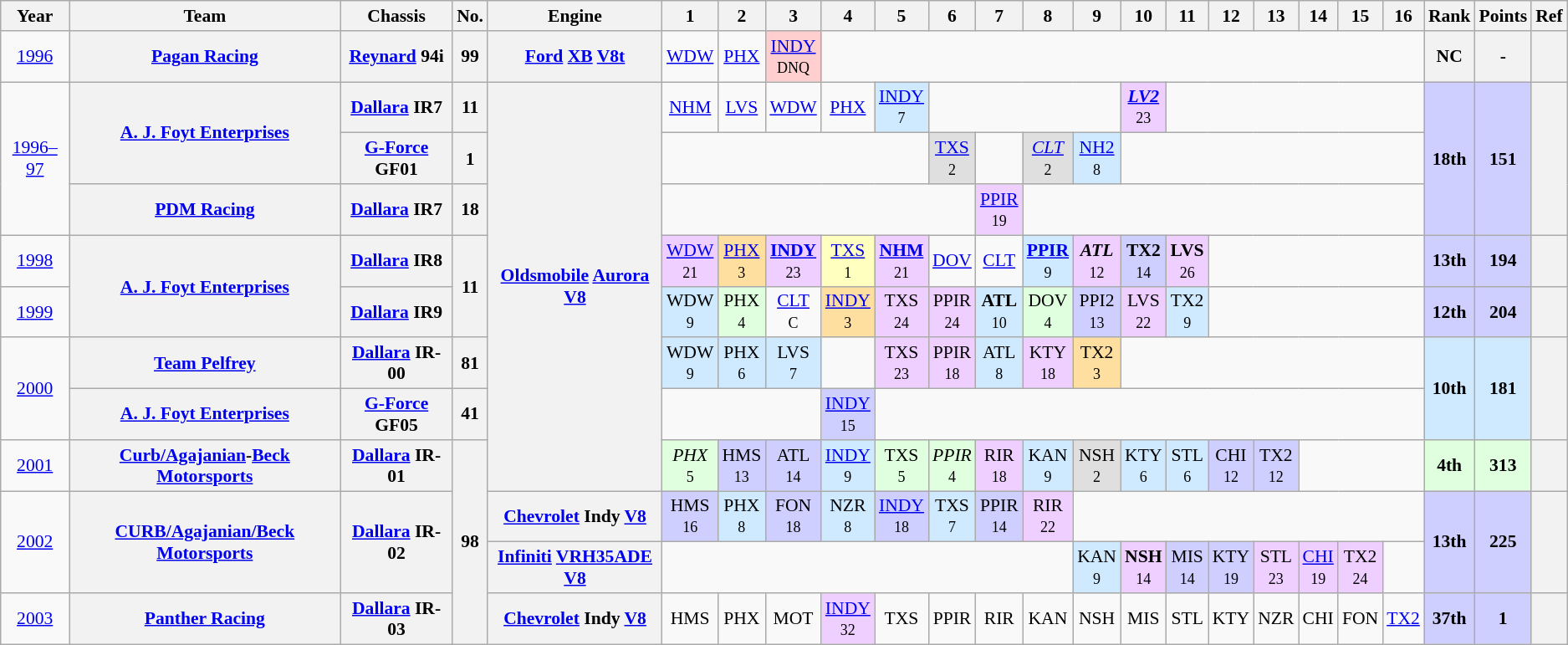<table class="wikitable" style="text-align:center; font-size:90%">
<tr>
<th>Year</th>
<th>Team</th>
<th>Chassis</th>
<th>No.</th>
<th>Engine</th>
<th>1</th>
<th>2</th>
<th>3</th>
<th>4</th>
<th>5</th>
<th>6</th>
<th>7</th>
<th>8</th>
<th>9</th>
<th>10</th>
<th>11</th>
<th>12</th>
<th>13</th>
<th>14</th>
<th>15</th>
<th>16</th>
<th>Rank</th>
<th>Points</th>
<th>Ref</th>
</tr>
<tr>
<td><a href='#'>1996</a></td>
<th><a href='#'>Pagan Racing</a></th>
<th><a href='#'>Reynard</a> 94i</th>
<th>99</th>
<th><a href='#'>Ford</a> <a href='#'>XB</a> <a href='#'>V8</a><a href='#'>t</a></th>
<td><a href='#'>WDW</a></td>
<td><a href='#'>PHX</a></td>
<td style="background:#FFCFCF;"><a href='#'>INDY</a><br><small>DNQ</small></td>
<td colspan=13></td>
<th>NC</th>
<th>-</th>
<th></th>
</tr>
<tr>
<td rowspan=3><a href='#'>1996–97</a></td>
<th rowspan=2><a href='#'>A. J. Foyt Enterprises</a></th>
<th><a href='#'>Dallara</a> IR7</th>
<th>11</th>
<th rowspan=8><a href='#'>Oldsmobile</a> <a href='#'>Aurora</a> <a href='#'>V8</a></th>
<td><a href='#'>NHM</a></td>
<td><a href='#'>LVS</a></td>
<td><a href='#'>WDW</a></td>
<td><a href='#'>PHX</a></td>
<td style="background:#CFEAFF;"><a href='#'>INDY</a><br><small>7</small></td>
<td colspan=4></td>
<td style="background:#EFCFFF;"><strong><em><a href='#'>LV2</a></em></strong><br><small>23</small></td>
<td colspan=6></td>
<td rowspan=3 style="background:#CFCFFF;"><strong>18th</strong></td>
<td rowspan=3 style="background:#CFCFFF;"><strong>151</strong></td>
<th rowspan=3></th>
</tr>
<tr>
<th><a href='#'>G-Force</a> GF01</th>
<th>1</th>
<td colspan=5></td>
<td style="background:#DFDFDF;"><a href='#'>TXS</a><br><small>2</small></td>
<td></td>
<td style="background:#DFDFDF;"><em><a href='#'>CLT</a></em><br><small>2</small></td>
<td style="background:#CFEAFF;"><a href='#'>NH2</a><br><small>8</small></td>
<td colspan=7></td>
</tr>
<tr>
<th><a href='#'>PDM Racing</a></th>
<th><a href='#'>Dallara</a> IR7</th>
<th>18</th>
<td colspan=6></td>
<td style="background:#EFCFFF;"><a href='#'>PPIR</a><br><small>19</small></td>
<td colspan=9></td>
</tr>
<tr>
<td><a href='#'>1998</a></td>
<th rowspan=2><a href='#'>A. J. Foyt Enterprises</a></th>
<th><a href='#'>Dallara</a> IR8</th>
<th rowspan=2>11</th>
<td style="background:#EFCFFF;"><a href='#'>WDW</a><br><small>21</small></td>
<td style="background:#FFDF9F;"><a href='#'>PHX</a><br><small>3</small></td>
<td style="background:#EFCFFF;"><strong><a href='#'>INDY</a></strong><br><small>23</small></td>
<td style="background:#FFFFBF;"><a href='#'>TXS</a><br><small>1</small></td>
<td style="background:#EFCFFF;"><strong><a href='#'>NHM</a></strong><br><small>21</small></td>
<td><a href='#'>DOV</a></td>
<td><a href='#'>CLT</a></td>
<td style="background:#CFEAFF;"><strong><a href='#'>PPIR</a></strong><br><small>9</small></td>
<td style="background:#EFCFFF;"><strong><em>ATL</em></strong><br><small>12</small></td>
<td style="background:#CFCFFF;"><strong>TX2</strong><br><small>14</small></td>
<td style="background:#EFCFFF;"><strong>LVS</strong><br><small>26</small></td>
<td colspan=5></td>
<td style="background:#CFCFFF;"><strong>13th</strong></td>
<td style="background:#CFCFFF;"><strong>194</strong></td>
<th></th>
</tr>
<tr>
<td><a href='#'>1999</a></td>
<th><a href='#'>Dallara</a> IR9</th>
<td style="background:#CFEAFF;">WDW<br><small>9</small></td>
<td style="background:#DFFFDF;">PHX<br><small>4</small></td>
<td><a href='#'>CLT</a><br><small>C</small></td>
<td style="background:#FFDF9F;"><a href='#'>INDY</a><br><small>3</small></td>
<td style="background:#EFCFFF;">TXS<br><small>24</small></td>
<td style="background:#EFCFFF;">PPIR<br><small>24</small></td>
<td style="background:#CFEAFF;"><strong>ATL</strong><br><small>10</small></td>
<td style="background:#DFFFDF;">DOV<br><small>4</small></td>
<td style="background:#CFCFFF;">PPI2<br><small>13</small></td>
<td style="background:#EFCFFF;">LVS<br><small>22</small></td>
<td style="background:#CFEAFF;">TX2<br><small>9</small></td>
<td colspan=5></td>
<td style="background:#CFCFFF;"><strong>12th</strong></td>
<td style="background:#CFCFFF;"><strong>204</strong></td>
<th></th>
</tr>
<tr>
<td rowspan=2><a href='#'>2000</a></td>
<th><a href='#'>Team Pelfrey</a></th>
<th><a href='#'>Dallara</a> IR-00</th>
<th>81</th>
<td style="background:#CFEAFF;">WDW<br><small>9</small></td>
<td style="background:#CFEAFF;">PHX<br><small>6</small></td>
<td style="background:#CFEAFF;">LVS<br><small>7</small></td>
<td></td>
<td style="background:#EFCFFF;">TXS<br><small>23</small></td>
<td style="background:#EFCFFF;">PPIR<br><small>18</small></td>
<td style="background:#CFEAFF;">ATL<br><small>8</small></td>
<td style="background:#EFCFFF;">KTY<br><small>18</small></td>
<td style="background:#FFDF9F;">TX2<br><small>3</small></td>
<td colspan=7></td>
<td rowspan=2 style="background:#CFEAFF;"><strong>10th</strong></td>
<td rowspan=2 style="background:#CFEAFF;"><strong>181</strong></td>
<th rowspan=2></th>
</tr>
<tr>
<th><a href='#'>A. J. Foyt Enterprises</a></th>
<th><a href='#'>G-Force</a> GF05</th>
<th>41</th>
<td colspan=3></td>
<td style="background:#CFCFFF;"><a href='#'>INDY</a><br><small>15</small></td>
<td colspan=12></td>
</tr>
<tr>
<td><a href='#'>2001</a></td>
<th><a href='#'>Curb/Agajanian</a>-<a href='#'>Beck Motorsports</a></th>
<th><a href='#'>Dallara</a> IR-01</th>
<th rowspan=4>98</th>
<td style="background:#DFFFDF;"><em>PHX</em><br><small>5</small></td>
<td style="background:#CFCFFF;">HMS<br><small>13</small></td>
<td style="background:#CFCFFF;">ATL<br><small>14</small></td>
<td style="background:#CFEAFF;"><a href='#'>INDY</a><br><small>9</small></td>
<td style="background:#DFFFDF;">TXS<br><small>5</small></td>
<td style="background:#DFFFDF;"><em>PPIR</em><br><small>4</small></td>
<td style="background:#EFCFFF;">RIR<br><small>18</small></td>
<td style="background:#CFEAFF;">KAN<br><small>9</small></td>
<td style="background:#DFDFDF;">NSH<br><small>2</small></td>
<td style="background:#CFEAFF;">KTY<br><small>6</small></td>
<td style="background:#CFEAFF;">STL<br><small>6</small></td>
<td style="background:#CFCFFF;">CHI<br><small>12</small></td>
<td style="background:#CFCFFF;">TX2<br><small>12</small></td>
<td colspan=3></td>
<td style="background:#DFFFDF;"><strong>4th</strong></td>
<td style="background:#DFFFDF;"><strong>313</strong></td>
<th></th>
</tr>
<tr>
<td rowspan=2><a href='#'>2002</a></td>
<th rowspan=2><a href='#'>CURB/Agajanian/Beck Motorsports</a></th>
<th rowspan=2><a href='#'>Dallara</a> IR-02</th>
<th><a href='#'>Chevrolet</a> Indy <a href='#'>V8</a></th>
<td style="background:#CFCFFF;">HMS<br><small>16</small></td>
<td style="background:#CFEAFF;">PHX<br><small>8</small></td>
<td style="background:#CFCFFF;">FON<br><small>18</small></td>
<td style="background:#CFEAFF;">NZR<br><small>8</small></td>
<td style="background:#CFCFFF;"><a href='#'>INDY</a><br><small>18</small></td>
<td style="background:#CFEAFF;">TXS<br><small>7</small></td>
<td style="background:#CFCFFF;">PPIR<br><small>14</small></td>
<td style="background:#EFCFFF;">RIR<br><small>22</small></td>
<td colspan=8></td>
<td rowspan=2 style="background:#CFCFFF;"><strong>13th</strong></td>
<td rowspan=2 style="background:#CFCFFF;"><strong>225</strong></td>
<th rowspan=2></th>
</tr>
<tr>
<th><a href='#'>Infiniti</a> <a href='#'>VRH35ADE</a> <a href='#'>V8</a></th>
<td colspan=8></td>
<td style="background:#CFEAFF;">KAN<br><small>9</small></td>
<td style="background:#EFCFFF;"><strong>NSH</strong><br><small>14</small></td>
<td style="background:#CFCFFF;">MIS<br><small>14</small></td>
<td style="background:#CFCFFF;">KTY<br><small>19</small></td>
<td style="background:#EFCFFF;">STL<br><small>23</small></td>
<td style="background:#EFCFFF;"><a href='#'>CHI</a><br><small>19</small></td>
<td style="background:#EFCFFF;">TX2<br><small>24</small></td>
<td></td>
</tr>
<tr>
<td><a href='#'>2003</a></td>
<th><a href='#'>Panther Racing</a></th>
<th><a href='#'>Dallara</a> IR-03</th>
<th><a href='#'>Chevrolet</a> Indy <a href='#'>V8</a></th>
<td>HMS<br><small></small></td>
<td>PHX<br><small></small></td>
<td>MOT<br><small></small></td>
<td style="background:#EFCFFF;"><a href='#'>INDY</a><br><small>32</small></td>
<td>TXS<br><small></small></td>
<td>PPIR<br><small></small></td>
<td>RIR<br><small></small></td>
<td>KAN<br><small></small></td>
<td>NSH<br><small></small></td>
<td>MIS<br><small></small></td>
<td>STL<br><small></small></td>
<td>KTY<br><small></small></td>
<td>NZR<br><small></small></td>
<td>CHI<br><small></small></td>
<td>FON<br><small></small></td>
<td><a href='#'>TX2</a><br><small></small></td>
<td style="background:#CFCFFF;"><strong>37th</strong></td>
<td style="background:#CFCFFF;"><strong>1</strong></td>
<th></th>
</tr>
</table>
